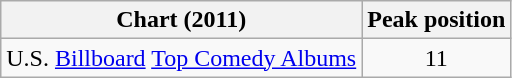<table class="wikitable sortable">
<tr>
<th>Chart (2011)</th>
<th>Peak position</th>
</tr>
<tr>
<td>U.S. <a href='#'>Billboard</a> <a href='#'>Top Comedy Albums</a></td>
<td style="text-align:center;">11</td>
</tr>
</table>
